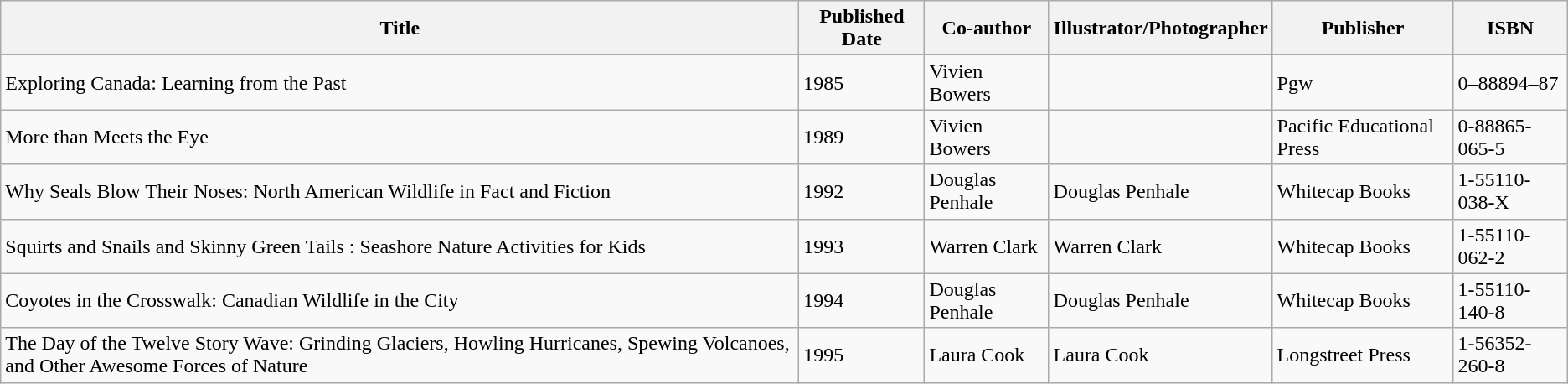<table class="wikitable sortable">
<tr>
<th><strong>Title</strong></th>
<th><strong>Published Date</strong></th>
<th><strong>Co-author</strong></th>
<th><strong>Illustrator/Photographer</strong></th>
<th><strong>Publisher</strong></th>
<th><strong>ISBN</strong></th>
</tr>
<tr>
<td>Exploring Canada: Learning from the Past</td>
<td>1985</td>
<td>Vivien Bowers</td>
<td></td>
<td>Pgw</td>
<td>0–88894–87</td>
</tr>
<tr>
<td>More than Meets the Eye</td>
<td>1989</td>
<td>Vivien Bowers</td>
<td></td>
<td>Pacific Educational Press</td>
<td>0-88865-065-5</td>
</tr>
<tr>
<td>Why Seals Blow Their Noses: North American Wildlife in Fact and Fiction</td>
<td>1992</td>
<td>Douglas Penhale</td>
<td>Douglas Penhale</td>
<td>Whitecap Books</td>
<td>1-55110-038-X</td>
</tr>
<tr>
<td>Squirts and Snails and Skinny Green Tails : Seashore Nature Activities for Kids</td>
<td>1993</td>
<td>Warren Clark</td>
<td>Warren Clark</td>
<td>Whitecap Books</td>
<td>1-55110-062-2</td>
</tr>
<tr>
<td>Coyotes in the Crosswalk: Canadian Wildlife in the City</td>
<td>1994</td>
<td>Douglas Penhale</td>
<td>Douglas Penhale</td>
<td>Whitecap Books</td>
<td>1-55110-140-8</td>
</tr>
<tr>
<td>The Day of the Twelve Story Wave: Grinding Glaciers, Howling Hurricanes, Spewing Volcanoes, and Other Awesome Forces of Nature</td>
<td>1995</td>
<td>Laura Cook</td>
<td>Laura Cook</td>
<td>Longstreet Press</td>
<td>1-56352-260-8</td>
</tr>
</table>
